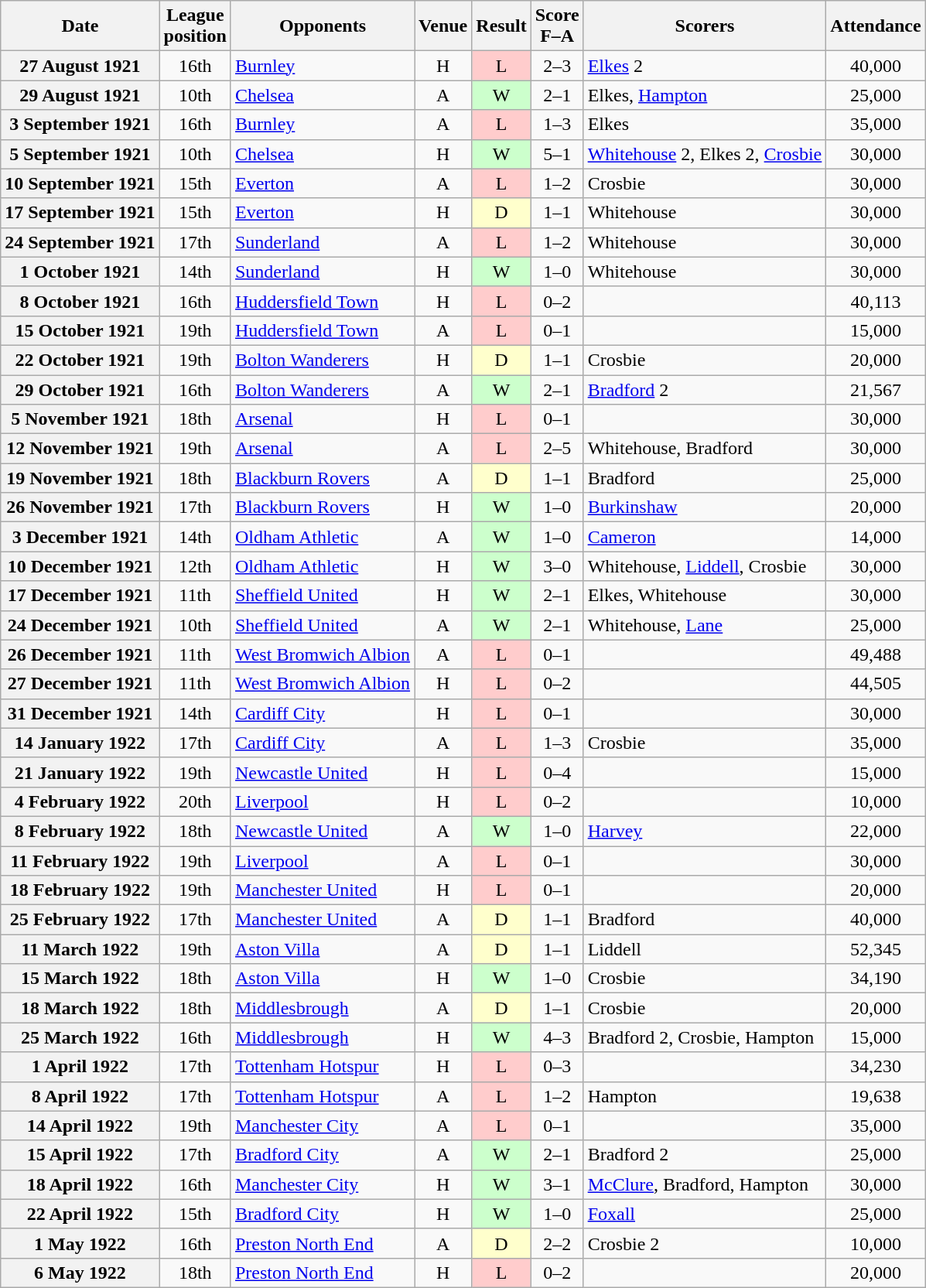<table class="wikitable plainrowheaders" style="text-align:center">
<tr>
<th scope="col">Date</th>
<th scope="col">League<br>position</th>
<th scope="col">Opponents</th>
<th scope="col">Venue</th>
<th scope="col">Result</th>
<th scope="col">Score<br>F–A</th>
<th scope="col">Scorers</th>
<th scope="col">Attendance</th>
</tr>
<tr>
<th scope="row">27 August 1921</th>
<td>16th</td>
<td align="left"><a href='#'>Burnley</a></td>
<td>H</td>
<td style=background:#fcc>L</td>
<td>2–3</td>
<td align="left"><a href='#'>Elkes</a> 2</td>
<td>40,000</td>
</tr>
<tr>
<th scope="row">29 August 1921</th>
<td>10th</td>
<td align="left"><a href='#'>Chelsea</a></td>
<td>A</td>
<td style=background:#cfc>W</td>
<td>2–1</td>
<td align="left">Elkes, <a href='#'>Hampton</a></td>
<td>25,000</td>
</tr>
<tr>
<th scope="row">3 September 1921</th>
<td>16th</td>
<td align="left"><a href='#'>Burnley</a></td>
<td>A</td>
<td style=background:#fcc>L</td>
<td>1–3</td>
<td align="left">Elkes</td>
<td>35,000</td>
</tr>
<tr>
<th scope="row">5 September 1921</th>
<td>10th</td>
<td align="left"><a href='#'>Chelsea</a></td>
<td>H</td>
<td style=background:#cfc>W</td>
<td>5–1</td>
<td align="left"><a href='#'>Whitehouse</a> 2, Elkes 2, <a href='#'>Crosbie</a></td>
<td>30,000</td>
</tr>
<tr>
<th scope="row">10 September 1921</th>
<td>15th</td>
<td align="left"><a href='#'>Everton</a></td>
<td>A</td>
<td style=background:#fcc>L</td>
<td>1–2</td>
<td align="left">Crosbie</td>
<td>30,000</td>
</tr>
<tr>
<th scope="row">17 September 1921</th>
<td>15th</td>
<td align="left"><a href='#'>Everton</a></td>
<td>H</td>
<td style=background:#ffc>D</td>
<td>1–1</td>
<td align="left">Whitehouse</td>
<td>30,000</td>
</tr>
<tr>
<th scope="row">24 September 1921</th>
<td>17th</td>
<td align="left"><a href='#'>Sunderland</a></td>
<td>A</td>
<td style=background:#fcc>L</td>
<td>1–2</td>
<td align="left">Whitehouse</td>
<td>30,000</td>
</tr>
<tr>
<th scope="row">1 October 1921</th>
<td>14th</td>
<td align="left"><a href='#'>Sunderland</a></td>
<td>H</td>
<td style=background:#cfc>W</td>
<td>1–0</td>
<td align="left">Whitehouse</td>
<td>30,000</td>
</tr>
<tr>
<th scope="row">8 October 1921</th>
<td>16th</td>
<td align="left"><a href='#'>Huddersfield Town</a></td>
<td>H</td>
<td style=background:#fcc>L</td>
<td>0–2</td>
<td></td>
<td>40,113</td>
</tr>
<tr>
<th scope="row">15 October 1921</th>
<td>19th</td>
<td align="left"><a href='#'>Huddersfield Town</a></td>
<td>A</td>
<td style=background:#fcc>L</td>
<td>0–1</td>
<td></td>
<td>15,000</td>
</tr>
<tr>
<th scope="row">22 October 1921</th>
<td>19th</td>
<td align="left"><a href='#'>Bolton Wanderers</a></td>
<td>H</td>
<td style=background:#ffc>D</td>
<td>1–1</td>
<td align="left">Crosbie</td>
<td>20,000</td>
</tr>
<tr>
<th scope="row">29 October 1921</th>
<td>16th</td>
<td align="left"><a href='#'>Bolton Wanderers</a></td>
<td>A</td>
<td style=background:#cfc>W</td>
<td>2–1</td>
<td align="left"><a href='#'>Bradford</a> 2</td>
<td>21,567</td>
</tr>
<tr>
<th scope="row">5 November 1921</th>
<td>18th</td>
<td align="left"><a href='#'>Arsenal</a></td>
<td>H</td>
<td style=background:#fcc>L</td>
<td>0–1</td>
<td></td>
<td>30,000</td>
</tr>
<tr>
<th scope="row">12 November 1921</th>
<td>19th</td>
<td align="left"><a href='#'>Arsenal</a></td>
<td>A</td>
<td style=background:#fcc>L</td>
<td>2–5</td>
<td align="left">Whitehouse, Bradford</td>
<td>30,000</td>
</tr>
<tr>
<th scope="row">19 November 1921</th>
<td>18th</td>
<td align="left"><a href='#'>Blackburn Rovers</a></td>
<td>A</td>
<td style=background:#ffc>D</td>
<td>1–1</td>
<td align="left">Bradford</td>
<td>25,000</td>
</tr>
<tr>
<th scope="row">26 November 1921</th>
<td>17th</td>
<td align="left"><a href='#'>Blackburn Rovers</a></td>
<td>H</td>
<td style=background:#cfc>W</td>
<td>1–0</td>
<td align="left"><a href='#'>Burkinshaw</a></td>
<td>20,000</td>
</tr>
<tr>
<th scope="row">3 December 1921</th>
<td>14th</td>
<td align="left"><a href='#'>Oldham Athletic</a></td>
<td>A</td>
<td style=background:#cfc>W</td>
<td>1–0</td>
<td align="left"><a href='#'>Cameron</a></td>
<td>14,000</td>
</tr>
<tr>
<th scope="row">10 December 1921</th>
<td>12th</td>
<td align="left"><a href='#'>Oldham Athletic</a></td>
<td>H</td>
<td style=background:#cfc>W</td>
<td>3–0</td>
<td align="left">Whitehouse, <a href='#'>Liddell</a>, Crosbie</td>
<td>30,000</td>
</tr>
<tr>
<th scope="row">17 December 1921</th>
<td>11th</td>
<td align="left"><a href='#'>Sheffield United</a></td>
<td>H</td>
<td style=background:#cfc>W</td>
<td>2–1</td>
<td align="left">Elkes, Whitehouse</td>
<td>30,000</td>
</tr>
<tr>
<th scope="row">24 December 1921</th>
<td>10th</td>
<td align="left"><a href='#'>Sheffield United</a></td>
<td>A</td>
<td style=background:#cfc>W</td>
<td>2–1</td>
<td align="left">Whitehouse, <a href='#'>Lane</a></td>
<td>25,000</td>
</tr>
<tr>
<th scope="row">26 December 1921</th>
<td>11th</td>
<td align="left"><a href='#'>West Bromwich Albion</a></td>
<td>A</td>
<td style=background:#fcc>L</td>
<td>0–1</td>
<td></td>
<td>49,488</td>
</tr>
<tr>
<th scope="row">27 December 1921</th>
<td>11th</td>
<td align="left"><a href='#'>West Bromwich Albion</a></td>
<td>H</td>
<td style=background:#fcc>L</td>
<td>0–2</td>
<td></td>
<td>44,505</td>
</tr>
<tr>
<th scope="row">31 December 1921</th>
<td>14th</td>
<td align="left"><a href='#'>Cardiff City</a></td>
<td>H</td>
<td style=background:#fcc>L</td>
<td>0–1</td>
<td></td>
<td>30,000</td>
</tr>
<tr>
<th scope="row">14 January 1922</th>
<td>17th</td>
<td align="left"><a href='#'>Cardiff City</a></td>
<td>A</td>
<td style=background:#fcc>L</td>
<td>1–3</td>
<td align="left">Crosbie</td>
<td>35,000</td>
</tr>
<tr>
<th scope="row">21 January 1922</th>
<td>19th</td>
<td align="left"><a href='#'>Newcastle United</a></td>
<td>H</td>
<td style=background:#fcc>L</td>
<td>0–4</td>
<td></td>
<td>15,000</td>
</tr>
<tr>
<th scope="row">4 February 1922</th>
<td>20th</td>
<td align="left"><a href='#'>Liverpool</a></td>
<td>H</td>
<td style=background:#fcc>L</td>
<td>0–2</td>
<td></td>
<td>10,000</td>
</tr>
<tr>
<th scope="row">8 February 1922</th>
<td>18th</td>
<td align="left"><a href='#'>Newcastle United</a></td>
<td>A</td>
<td style=background:#cfc>W</td>
<td>1–0</td>
<td align="left"><a href='#'>Harvey</a></td>
<td>22,000</td>
</tr>
<tr>
<th scope="row">11 February 1922</th>
<td>19th</td>
<td align="left"><a href='#'>Liverpool</a></td>
<td>A</td>
<td style=background:#fcc>L</td>
<td>0–1</td>
<td></td>
<td>30,000</td>
</tr>
<tr>
<th scope="row">18 February 1922</th>
<td>19th</td>
<td align="left"><a href='#'>Manchester United</a></td>
<td>H</td>
<td style=background:#fcc>L</td>
<td>0–1</td>
<td></td>
<td>20,000</td>
</tr>
<tr>
<th scope="row">25 February 1922</th>
<td>17th</td>
<td align="left"><a href='#'>Manchester United</a></td>
<td>A</td>
<td style=background:#ffc>D</td>
<td>1–1</td>
<td align="left">Bradford</td>
<td>40,000</td>
</tr>
<tr>
<th scope="row">11 March 1922</th>
<td>19th</td>
<td align="left"><a href='#'>Aston Villa</a></td>
<td>A</td>
<td style=background:#ffc>D</td>
<td>1–1</td>
<td align="left">Liddell</td>
<td>52,345</td>
</tr>
<tr>
<th scope="row">15 March 1922</th>
<td>18th</td>
<td align="left"><a href='#'>Aston Villa</a></td>
<td>H</td>
<td style=background:#cfc>W</td>
<td>1–0</td>
<td align="left">Crosbie</td>
<td>34,190</td>
</tr>
<tr>
<th scope="row">18 March 1922</th>
<td>18th</td>
<td align="left"><a href='#'>Middlesbrough</a></td>
<td>A</td>
<td style=background:#ffc>D</td>
<td>1–1</td>
<td align="left">Crosbie</td>
<td>20,000</td>
</tr>
<tr>
<th scope="row">25 March 1922</th>
<td>16th</td>
<td align="left"><a href='#'>Middlesbrough</a></td>
<td>H</td>
<td style=background:#cfc>W</td>
<td>4–3</td>
<td align="left">Bradford 2, Crosbie, Hampton</td>
<td>15,000</td>
</tr>
<tr>
<th scope="row">1 April 1922</th>
<td>17th</td>
<td align="left"><a href='#'>Tottenham Hotspur</a></td>
<td>H</td>
<td style=background:#fcc>L</td>
<td>0–3</td>
<td></td>
<td>34,230</td>
</tr>
<tr>
<th scope="row">8 April 1922</th>
<td>17th</td>
<td align="left"><a href='#'>Tottenham Hotspur</a></td>
<td>A</td>
<td style=background:#fcc>L</td>
<td>1–2</td>
<td align="left">Hampton</td>
<td>19,638</td>
</tr>
<tr>
<th scope="row">14 April 1922</th>
<td>19th</td>
<td align="left"><a href='#'>Manchester City</a></td>
<td>A</td>
<td style=background:#fcc>L</td>
<td>0–1</td>
<td></td>
<td>35,000</td>
</tr>
<tr>
<th scope="row">15 April 1922</th>
<td>17th</td>
<td align="left"><a href='#'>Bradford City</a></td>
<td>A</td>
<td style=background:#cfc>W</td>
<td>2–1</td>
<td align="left">Bradford 2</td>
<td>25,000</td>
</tr>
<tr>
<th scope="row">18 April 1922</th>
<td>16th</td>
<td align="left"><a href='#'>Manchester City</a></td>
<td>H</td>
<td style=background:#cfc>W</td>
<td>3–1</td>
<td align="left"><a href='#'>McClure</a>, Bradford, Hampton</td>
<td>30,000</td>
</tr>
<tr>
<th scope="row">22 April 1922</th>
<td>15th</td>
<td align="left"><a href='#'>Bradford City</a></td>
<td>H</td>
<td style=background:#cfc>W</td>
<td>1–0</td>
<td align="left"><a href='#'>Foxall</a></td>
<td>25,000</td>
</tr>
<tr>
<th scope="row">1 May 1922</th>
<td>16th</td>
<td align="left"><a href='#'>Preston North End</a></td>
<td>A</td>
<td style=background:#ffc>D</td>
<td>2–2</td>
<td align="left">Crosbie 2</td>
<td>10,000</td>
</tr>
<tr>
<th scope="row">6 May 1922</th>
<td>18th</td>
<td align="left"><a href='#'>Preston North End</a></td>
<td>H</td>
<td style=background:#fcc>L</td>
<td>0–2</td>
<td></td>
<td>20,000</td>
</tr>
</table>
